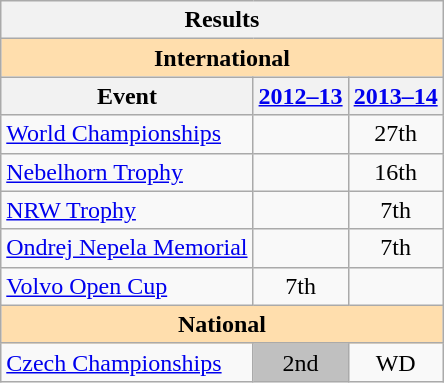<table class="wikitable" style="text-align:center">
<tr>
<th colspan=3 align=center><strong>Results</strong></th>
</tr>
<tr>
<th style="background-color: #ffdead; " colspan=3 align=center><strong>International</strong></th>
</tr>
<tr>
<th>Event</th>
<th><a href='#'>2012–13</a></th>
<th><a href='#'>2013–14</a></th>
</tr>
<tr>
<td align=left><a href='#'>World Championships</a></td>
<td></td>
<td>27th</td>
</tr>
<tr>
<td align=left><a href='#'>Nebelhorn Trophy</a></td>
<td></td>
<td>16th</td>
</tr>
<tr>
<td align=left><a href='#'>NRW Trophy</a></td>
<td></td>
<td>7th</td>
</tr>
<tr>
<td align=left><a href='#'>Ondrej Nepela Memorial</a></td>
<td></td>
<td>7th</td>
</tr>
<tr>
<td align=left><a href='#'>Volvo Open Cup</a></td>
<td>7th</td>
<td></td>
</tr>
<tr>
<th style="background-color: #ffdead; " colspan=3 align=center><strong>National</strong></th>
</tr>
<tr>
<td align=left><a href='#'>Czech Championships</a></td>
<td bgcolor=silver>2nd</td>
<td>WD</td>
</tr>
</table>
